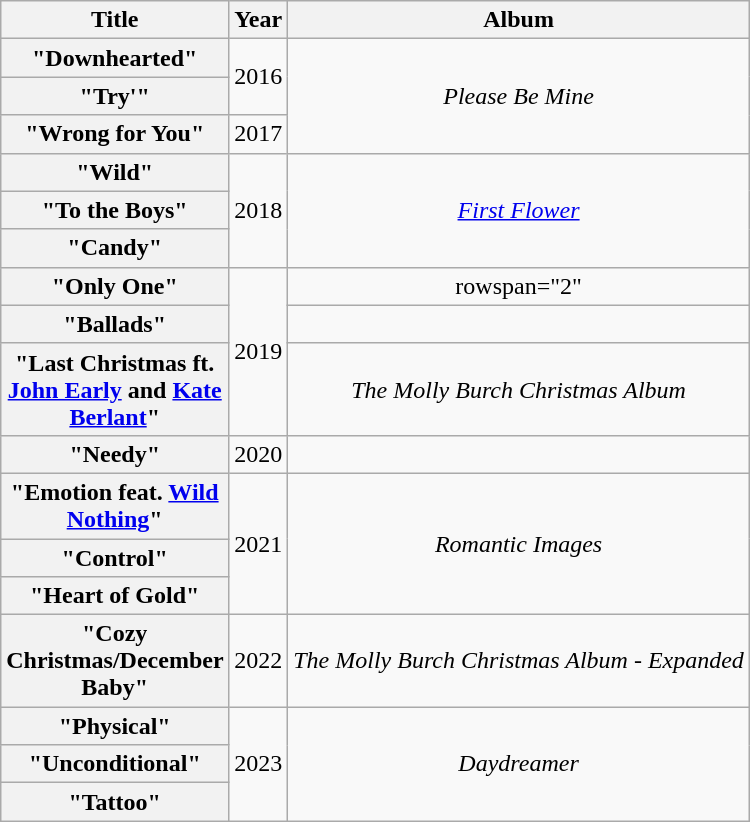<table class="wikitable plainrowheaders" style="text-align:center">
<tr>
<th scope="col" style="width:9em">Title</th>
<th scope="col">Year</th>
<th scope="col">Album</th>
</tr>
<tr>
<th scope="row">"Downhearted"</th>
<td rowspan="2">2016</td>
<td rowspan="3"><em>Please Be Mine</em></td>
</tr>
<tr>
<th scope="row">"Try'"</th>
</tr>
<tr>
<th scope="row">"Wrong for You"</th>
<td>2017</td>
</tr>
<tr>
<th scope="row">"Wild"</th>
<td rowspan="3">2018</td>
<td rowspan="3"><em><a href='#'>First Flower</a></em></td>
</tr>
<tr>
<th scope="row">"To the Boys"</th>
</tr>
<tr>
<th scope="row">"Candy"</th>
</tr>
<tr>
<th scope="row">"Only One"</th>
<td rowspan="3">2019</td>
<td>rowspan="2" </td>
</tr>
<tr>
<th scope="row">"Ballads"</th>
</tr>
<tr>
<th scope="row">"Last Christmas ft. <a href='#'>John Early</a> and <a href='#'>Kate Berlant</a>"</th>
<td><em>The Molly Burch Christmas Album</em></td>
</tr>
<tr>
<th scope="row">"Needy"</th>
<td>2020</td>
<td></td>
</tr>
<tr>
<th scope="row">"Emotion feat. <a href='#'>Wild Nothing</a>"</th>
<td rowspan="3">2021</td>
<td rowspan="3"><em>Romantic Images</em></td>
</tr>
<tr>
<th scope="row">"Control"</th>
</tr>
<tr>
<th scope="row">"Heart of Gold"</th>
</tr>
<tr>
<th scope="row">"Cozy Christmas/December Baby"</th>
<td>2022</td>
<td><em>The Molly Burch Christmas Album - Expanded</em></td>
</tr>
<tr>
<th scope="row">"Physical"</th>
<td rowspan="3">2023</td>
<td rowspan="3"><em>Daydreamer</em></td>
</tr>
<tr>
<th scope="row">"Unconditional"</th>
</tr>
<tr>
<th scope="row">"Tattoo"</th>
</tr>
</table>
